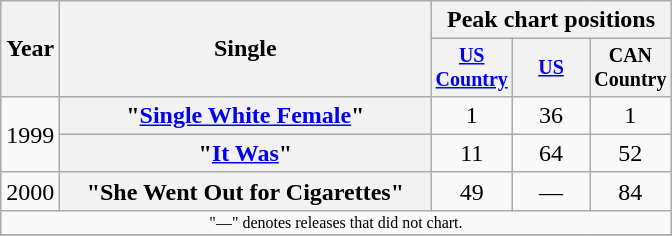<table class="wikitable plainrowheaders" style="text-align:center;">
<tr>
<th rowspan="2">Year</th>
<th rowspan="2" style="width:15em;">Single</th>
<th colspan="3">Peak chart positions</th>
</tr>
<tr style="font-size:smaller;">
<th width=45><a href='#'>US Country</a><br></th>
<th width=45><a href='#'>US</a><br></th>
<th width=45>CAN Country<br></th>
</tr>
<tr>
<td rowspan="2">1999</td>
<th scope="row">"<a href='#'>Single White Female</a>"</th>
<td>1</td>
<td>36</td>
<td>1</td>
</tr>
<tr>
<th scope="row">"<a href='#'>It Was</a>"</th>
<td>11</td>
<td>64</td>
<td>52</td>
</tr>
<tr>
<td>2000</td>
<th scope="row">"She Went Out for Cigarettes"</th>
<td>49</td>
<td>—</td>
<td>84</td>
</tr>
<tr>
<td align="center" colspan="5" style="font-size: 8pt">"—" denotes releases that did not chart.</td>
</tr>
<tr>
</tr>
</table>
